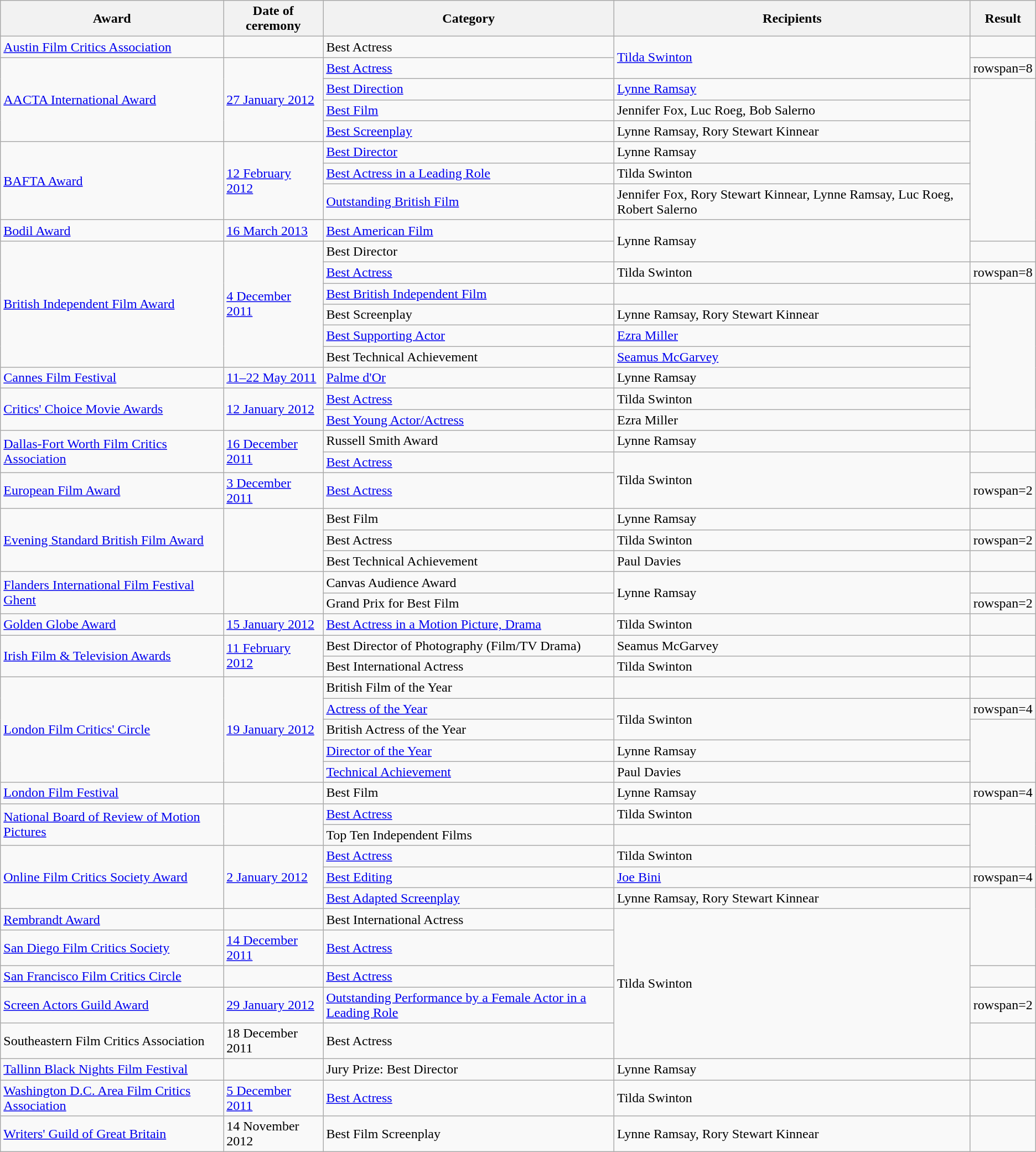<table class="wikitable sortable plainrowheaders">
<tr>
<th scope="col">Award</th>
<th scope="col">Date of ceremony</th>
<th scope="col">Category</th>
<th scope="col">Recipients</th>
<th scope="col">Result</th>
</tr>
<tr>
<td><a href='#'>Austin Film Critics Association</a></td>
<td></td>
<td>Best Actress</td>
<td rowspan="2"><a href='#'>Tilda Swinton</a></td>
<td></td>
</tr>
<tr>
<td rowspan="4"><a href='#'>AACTA International Award</a></td>
<td rowspan="4"><a href='#'>27 January 2012</a></td>
<td><a href='#'>Best Actress</a></td>
<td>rowspan=8 </td>
</tr>
<tr>
<td><a href='#'>Best Direction</a></td>
<td><a href='#'>Lynne Ramsay</a></td>
</tr>
<tr>
<td><a href='#'>Best Film</a></td>
<td>Jennifer Fox, Luc Roeg, Bob Salerno</td>
</tr>
<tr>
<td><a href='#'>Best Screenplay</a></td>
<td>Lynne Ramsay, Rory Stewart Kinnear</td>
</tr>
<tr>
<td rowspan="3"><a href='#'>BAFTA Award</a></td>
<td rowspan="3"><a href='#'>12 February 2012</a></td>
<td><a href='#'>Best Director</a></td>
<td>Lynne Ramsay</td>
</tr>
<tr>
<td><a href='#'>Best Actress in a Leading Role</a></td>
<td>Tilda Swinton</td>
</tr>
<tr>
<td><a href='#'>Outstanding British Film</a></td>
<td>Jennifer Fox, Rory Stewart Kinnear, Lynne Ramsay, Luc Roeg, Robert Salerno</td>
</tr>
<tr>
<td><a href='#'>Bodil Award</a></td>
<td><a href='#'>16 March 2013</a></td>
<td><a href='#'>Best American Film</a></td>
<td rowspan="2">Lynne Ramsay</td>
</tr>
<tr>
<td rowspan="6"><a href='#'>British Independent Film Award</a></td>
<td rowspan="6"><a href='#'>4 December 2011</a></td>
<td>Best Director</td>
<td></td>
</tr>
<tr>
<td><a href='#'>Best Actress</a></td>
<td>Tilda Swinton</td>
<td>rowspan=8 </td>
</tr>
<tr>
<td><a href='#'>Best British Independent Film</a></td>
<td></td>
</tr>
<tr>
<td>Best Screenplay</td>
<td>Lynne Ramsay, Rory Stewart Kinnear</td>
</tr>
<tr>
<td><a href='#'>Best Supporting Actor</a></td>
<td><a href='#'>Ezra Miller</a></td>
</tr>
<tr>
<td>Best Technical Achievement </td>
<td><a href='#'>Seamus McGarvey</a></td>
</tr>
<tr>
<td><a href='#'>Cannes Film Festival</a></td>
<td><a href='#'>11–22 May 2011</a></td>
<td><a href='#'>Palme d'Or</a></td>
<td>Lynne Ramsay</td>
</tr>
<tr>
<td rowspan="2"><a href='#'>Critics' Choice Movie Awards</a></td>
<td rowspan="2"><a href='#'>12 January 2012</a></td>
<td><a href='#'>Best Actress</a></td>
<td>Tilda Swinton</td>
</tr>
<tr>
<td><a href='#'>Best Young Actor/Actress</a></td>
<td>Ezra Miller</td>
</tr>
<tr>
<td rowspan="2"><a href='#'>Dallas-Fort Worth Film Critics Association</a></td>
<td rowspan="2"><a href='#'>16 December 2011</a></td>
<td>Russell Smith Award</td>
<td>Lynne Ramsay</td>
<td></td>
</tr>
<tr>
<td><a href='#'>Best Actress</a></td>
<td rowspan="2">Tilda Swinton</td>
<td></td>
</tr>
<tr>
<td><a href='#'>European Film Award</a></td>
<td><a href='#'>3 December 2011</a></td>
<td><a href='#'>Best Actress</a></td>
<td>rowspan=2 </td>
</tr>
<tr>
<td rowspan="3"><a href='#'>Evening Standard British Film Award</a></td>
<td rowspan="3"></td>
<td>Best Film</td>
<td>Lynne Ramsay</td>
</tr>
<tr>
<td>Best Actress</td>
<td>Tilda Swinton</td>
<td>rowspan=2 </td>
</tr>
<tr>
<td>Best Technical Achievement </td>
<td>Paul Davies</td>
</tr>
<tr>
<td rowspan="2"><a href='#'>Flanders International Film Festival Ghent</a></td>
<td rowspan="2"></td>
<td>Canvas Audience Award</td>
<td rowspan="2">Lynne Ramsay</td>
<td></td>
</tr>
<tr>
<td>Grand Prix for Best Film</td>
<td>rowspan=2 </td>
</tr>
<tr>
<td><a href='#'>Golden Globe Award</a></td>
<td><a href='#'>15 January 2012</a></td>
<td><a href='#'>Best Actress in a Motion Picture, Drama</a></td>
<td>Tilda Swinton</td>
</tr>
<tr>
<td rowspan="2"><a href='#'>Irish Film & Television Awards</a></td>
<td rowspan="2"><a href='#'>11 February 2012</a></td>
<td>Best Director of Photography (Film/TV Drama)</td>
<td>Seamus McGarvey</td>
<td></td>
</tr>
<tr>
<td>Best International Actress</td>
<td>Tilda Swinton</td>
<td></td>
</tr>
<tr>
<td rowspan="5"><a href='#'>London Film Critics' Circle</a></td>
<td rowspan="5"><a href='#'>19 January 2012</a></td>
<td>British Film of the Year</td>
<td></td>
<td></td>
</tr>
<tr>
<td><a href='#'>Actress of the Year</a></td>
<td rowspan="2">Tilda Swinton</td>
<td>rowspan=4 </td>
</tr>
<tr>
<td>British Actress of the Year</td>
</tr>
<tr>
<td><a href='#'>Director of the Year</a></td>
<td>Lynne Ramsay</td>
</tr>
<tr>
<td><a href='#'>Technical Achievement</a> </td>
<td>Paul Davies</td>
</tr>
<tr>
<td><a href='#'>London Film Festival</a></td>
<td></td>
<td>Best Film</td>
<td>Lynne Ramsay</td>
<td>rowspan=4 </td>
</tr>
<tr>
<td rowspan="2"><a href='#'>National Board of Review of Motion Pictures</a></td>
<td rowspan="2"></td>
<td><a href='#'>Best Actress</a></td>
<td>Tilda Swinton</td>
</tr>
<tr>
<td>Top Ten Independent Films</td>
<td></td>
</tr>
<tr>
<td rowspan="3"><a href='#'>Online Film Critics Society Award</a></td>
<td rowspan="3"><a href='#'>2 January 2012</a></td>
<td><a href='#'>Best Actress</a></td>
<td>Tilda Swinton</td>
</tr>
<tr>
<td><a href='#'>Best Editing</a></td>
<td><a href='#'>Joe Bini</a></td>
<td>rowspan=4 </td>
</tr>
<tr>
<td><a href='#'>Best Adapted Screenplay</a></td>
<td>Lynne Ramsay, Rory Stewart Kinnear</td>
</tr>
<tr>
<td><a href='#'>Rembrandt Award</a></td>
<td></td>
<td>Best International Actress</td>
<td rowspan="5">Tilda Swinton</td>
</tr>
<tr>
<td><a href='#'>San Diego Film Critics Society</a></td>
<td><a href='#'>14 December 2011</a></td>
<td><a href='#'>Best Actress</a></td>
</tr>
<tr>
<td><a href='#'>San Francisco Film Critics Circle</a></td>
<td></td>
<td><a href='#'>Best Actress</a></td>
<td></td>
</tr>
<tr>
<td><a href='#'>Screen Actors Guild Award</a></td>
<td><a href='#'>29 January 2012</a></td>
<td><a href='#'>Outstanding Performance by a Female Actor in a Leading Role</a></td>
<td>rowspan=2 </td>
</tr>
<tr>
<td>Southeastern Film Critics Association</td>
<td>18 December 2011</td>
<td>Best Actress</td>
</tr>
<tr>
<td><a href='#'>Tallinn Black Nights Film Festival</a></td>
<td></td>
<td>Jury Prize: Best Director</td>
<td>Lynne Ramsay</td>
<td></td>
</tr>
<tr>
<td><a href='#'>Washington D.C. Area Film Critics Association</a></td>
<td><a href='#'>5 December 2011</a></td>
<td><a href='#'>Best Actress</a></td>
<td>Tilda Swinton</td>
<td></td>
</tr>
<tr>
<td><a href='#'>Writers' Guild of Great Britain</a></td>
<td>14 November 2012</td>
<td>Best Film Screenplay</td>
<td>Lynne Ramsay, Rory Stewart Kinnear</td>
<td></td>
</tr>
</table>
